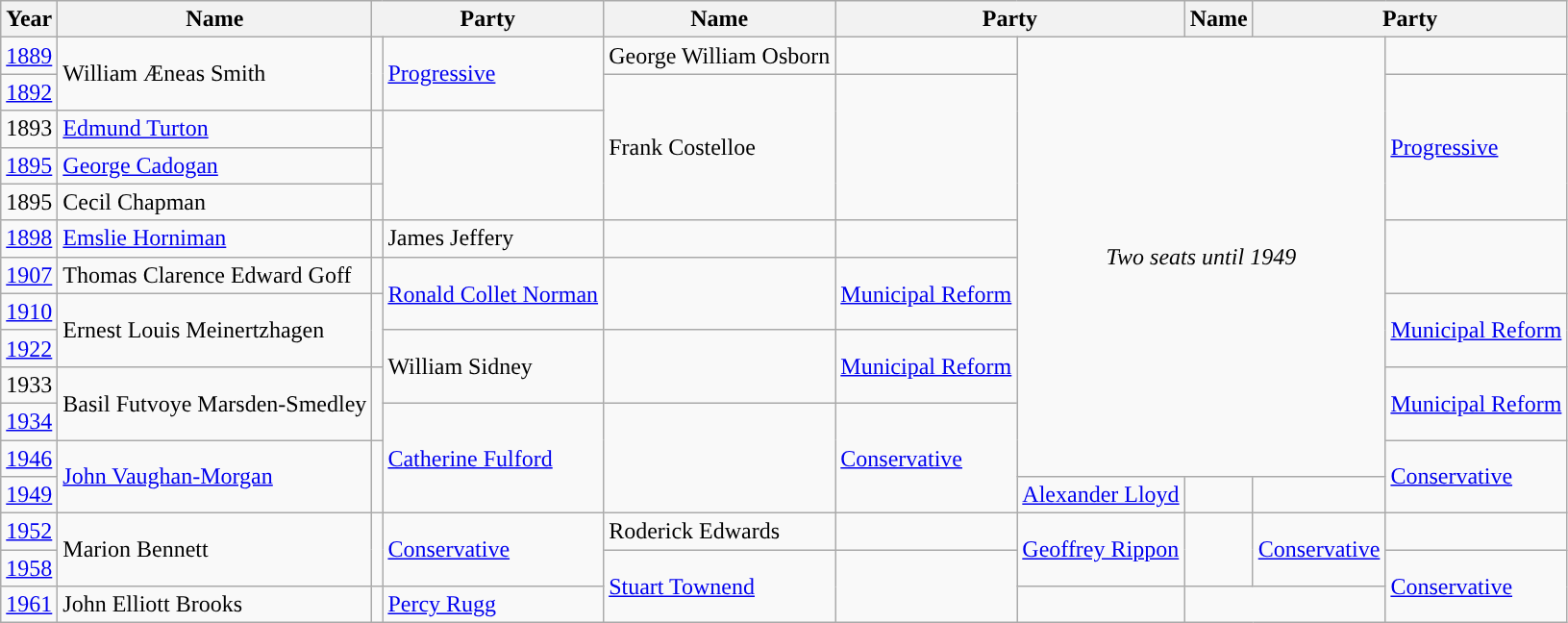<table class="wikitable">
<tr>
<th>Year</th>
<th>Name</th>
<th colspan=2>Party</th>
<th>Name</th>
<th colspan=2>Party</th>
<th>Name</th>
<th colspan=2>Party</th>
</tr>
<tr>
<td><a href='#'>1889</a></td>
<td rowspan=2>William Æneas Smith</td>
<td rowspan=2 style="background-color: "></td>
<td rowspan=2><a href='#'>Progressive</a></td>
<td>George William Osborn</td>
<td></td>
<td rowspan=12 colspan=3 align="center"><em>Two seats until 1949</em></td>
</tr>
<tr>
<td><a href='#'>1892</a></td>
<td rowspan=4>Frank Costelloe</td>
<td rowspan=4 style="background-color: "></td>
<td rowspan=4><a href='#'>Progressive</a></td>
</tr>
<tr>
<td>1893</td>
<td><a href='#'>Edmund Turton</a></td>
<td></td>
</tr>
<tr>
<td><a href='#'>1895</a></td>
<td><a href='#'>George Cadogan</a></td>
<td></td>
</tr>
<tr>
<td>1895</td>
<td>Cecil Chapman</td>
<td></td>
</tr>
<tr>
<td><a href='#'>1898</a></td>
<td><a href='#'>Emslie Horniman</a></td>
<td></td>
<td>James Jeffery</td>
<td></td>
</tr>
<tr>
<td><a href='#'>1907</a></td>
<td>Thomas Clarence Edward Goff</td>
<td></td>
<td rowspan=2><a href='#'>Ronald Collet Norman</a></td>
<td rowspan=2 style="background-color: "></td>
<td rowspan=2><a href='#'>Municipal Reform</a></td>
</tr>
<tr>
<td><a href='#'>1910</a></td>
<td rowspan=2>Ernest Louis Meinertzhagen</td>
<td rowspan=2 style="background-color: "></td>
<td rowspan=2><a href='#'>Municipal Reform</a></td>
</tr>
<tr>
<td><a href='#'>1922</a></td>
<td rowspan=2>William Sidney</td>
<td rowspan=2 style="background-color: "></td>
<td rowspan=2><a href='#'>Municipal Reform</a></td>
</tr>
<tr>
<td>1933</td>
<td rowspan=2>Basil Futvoye Marsden-Smedley</td>
<td rowspan=2 style="background-color: "></td>
<td rowspan=2><a href='#'>Municipal Reform</a></td>
</tr>
<tr>
<td><a href='#'>1934</a></td>
<td rowspan=3><a href='#'>Catherine Fulford</a></td>
<td rowspan=3 style="background-color: "></td>
<td rowspan=3><a href='#'>Conservative</a></td>
</tr>
<tr>
<td><a href='#'>1946</a></td>
<td rowspan=2><a href='#'>John Vaughan-Morgan</a></td>
<td rowspan=2 style="background-color: "></td>
<td rowspan=2><a href='#'>Conservative</a></td>
</tr>
<tr>
<td><a href='#'>1949</a></td>
<td><a href='#'>Alexander Lloyd</a></td>
<td></td>
</tr>
<tr>
<td><a href='#'>1952</a></td>
<td rowspan=2>Marion Bennett</td>
<td rowspan=2 style="background-color: "></td>
<td rowspan=2><a href='#'>Conservative</a></td>
<td>Roderick Edwards</td>
<td></td>
<td rowspan=2><a href='#'>Geoffrey Rippon</a></td>
<td rowspan=2 style="background-color: "></td>
<td rowspan=2><a href='#'>Conservative</a></td>
</tr>
<tr>
<td><a href='#'>1958</a></td>
<td rowspan=2><a href='#'>Stuart Townend</a></td>
<td rowspan=2 style="background-color: "></td>
<td rowspan=2><a href='#'>Conservative</a></td>
</tr>
<tr>
<td><a href='#'>1961</a></td>
<td>John Elliott Brooks</td>
<td></td>
<td><a href='#'>Percy Rugg</a></td>
<td></td>
</tr>
</table>
